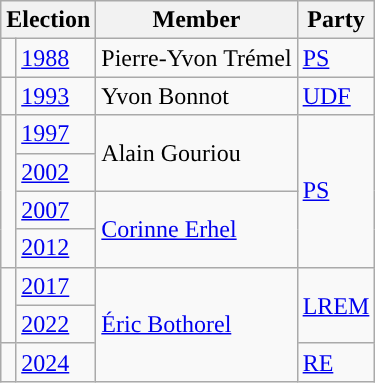<table class="wikitable">
<tr>
<th colspan="2">Election</th>
<th>Member</th>
<th>Party</th>
</tr>
<tr>
<td style="color:inherit;background-color: "></td>
<td><a href='#'>1988</a></td>
<td>Pierre-Yvon Trémel</td>
<td><a href='#'>PS</a></td>
</tr>
<tr>
<td style="color:inherit;background-color: "></td>
<td><a href='#'>1993</a></td>
<td>Yvon Bonnot</td>
<td><a href='#'>UDF</a></td>
</tr>
<tr>
<td rowspan="4" style="color:inherit;background-color: "></td>
<td><a href='#'>1997</a></td>
<td rowspan="2">Alain Gouriou</td>
<td rowspan="4"><a href='#'>PS</a></td>
</tr>
<tr>
<td><a href='#'>2002</a></td>
</tr>
<tr>
<td><a href='#'>2007</a></td>
<td rowspan="2"><a href='#'>Corinne Erhel</a></td>
</tr>
<tr>
<td><a href='#'>2012</a></td>
</tr>
<tr>
<td rowspan="2" style="color:inherit;background-color: "></td>
<td><a href='#'>2017</a></td>
<td rowspan="3"><a href='#'>Éric Bothorel</a></td>
<td rowspan="2"><a href='#'>LREM</a></td>
</tr>
<tr>
<td><a href='#'>2022</a></td>
</tr>
<tr>
<td style="color:inherit;background-color: "></td>
<td><a href='#'>2024</a></td>
<td><a href='#'>RE</a></td>
</tr>
</table>
